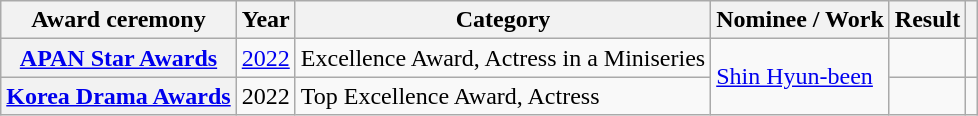<table class="wikitable plainrowheaders sortable">
<tr>
<th scope="col">Award ceremony</th>
<th scope="col">Year</th>
<th scope="col">Category</th>
<th scope="col">Nominee / Work</th>
<th scope="col">Result</th>
<th scope="col" class="unsortable"></th>
</tr>
<tr>
<th scope="row"  rowspan="1"><a href='#'>APAN Star Awards</a></th>
<td style="text-align:center" rowspan="1"><a href='#'>2022</a></td>
<td>Excellence Award, Actress in a Miniseries</td>
<td rowspan="2"><a href='#'>Shin Hyun-been</a></td>
<td></td>
<td style="text-align:center"></td>
</tr>
<tr>
<th scope="row" rowspan=1><a href='#'>Korea Drama Awards</a></th>
<td style="text-align:center">2022</td>
<td>Top Excellence Award, Actress</td>
<td></td>
<td style="text-align:center"></td>
</tr>
</table>
